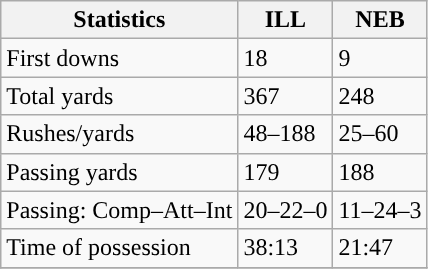<table class="wikitable" style="float: left;">
<tr>
<th>Statistics</th>
<th>ILL</th>
<th>NEB</th>
</tr>
<tr>
<td>First downs</td>
<td>18</td>
<td>9</td>
</tr>
<tr>
<td>Total yards</td>
<td>367</td>
<td>248</td>
</tr>
<tr>
<td>Rushes/yards</td>
<td>48–188</td>
<td>25–60</td>
</tr>
<tr>
<td>Passing yards</td>
<td>179</td>
<td>188</td>
</tr>
<tr>
<td>Passing: Comp–Att–Int</td>
<td>20–22–0</td>
<td>11–24–3</td>
</tr>
<tr>
<td>Time of possession</td>
<td>38:13</td>
<td>21:47</td>
</tr>
<tr>
</tr>
</table>
